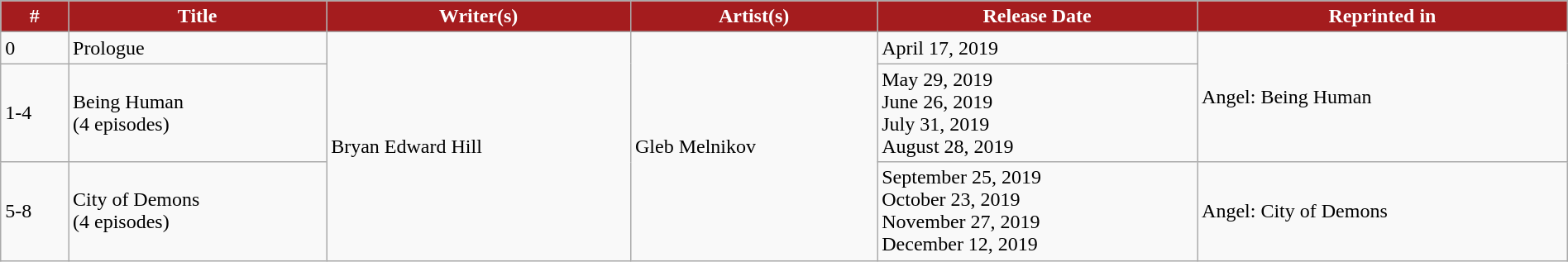<table style="width: 100%;" class="wikitable">
<tr>
<th style="background: #A41C1E; color: white;">#</th>
<th style="background: #A41C1E; color: white;">Title</th>
<th style="background: #A41C1E; color: white;">Writer(s)</th>
<th style="background: #A41C1E; color: white;">Artist(s)</th>
<th style="background: #A41C1E; color: white;">Release Date</th>
<th style="background: #A41C1E; color: white;">Reprinted in</th>
</tr>
<tr>
<td>0</td>
<td>Prologue</td>
<td rowspan="3">Bryan Edward Hill</td>
<td rowspan="3">Gleb Melnikov</td>
<td>April 17, 2019</td>
<td rowspan="2">Angel: Being Human</td>
</tr>
<tr>
<td>1-4</td>
<td>Being Human<br>(4 episodes)</td>
<td>May 29, 2019 <br>June 26, 2019 <br> July 31, 2019<br>August 28, 2019</td>
</tr>
<tr>
<td>5-8</td>
<td>City of Demons<br>(4 episodes)</td>
<td>September 25, 2019 <br>October 23, 2019 <br>November 27, 2019<br>December 12, 2019</td>
<td>Angel: City of Demons</td>
</tr>
</table>
